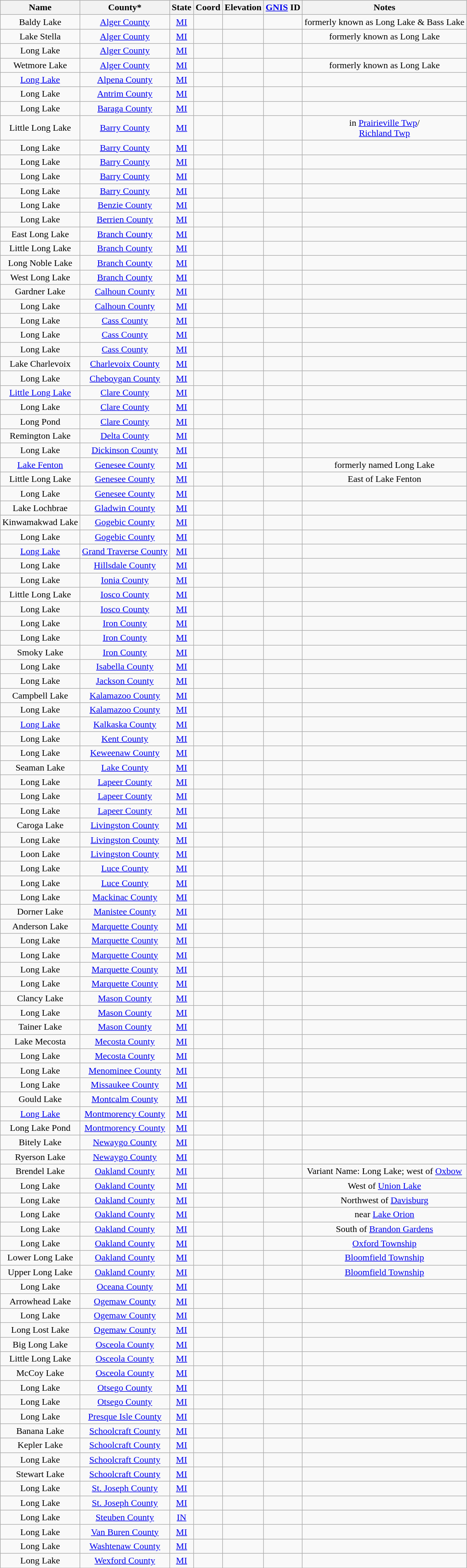<table class="wikitable sortable"  style="text-align:center">
<tr>
<th>Name</th>
<th>County*</th>
<th>State</th>
<th>Coord</th>
<th>Elevation</th>
<th><a href='#'>GNIS</a> ID</th>
<th>Notes</th>
</tr>
<tr>
<td>Baldy Lake</td>
<td><a href='#'>Alger County</a></td>
<td><a href='#'>MI</a></td>
<td></td>
<td></td>
<td></td>
<td>formerly known as Long Lake & Bass Lake</td>
</tr>
<tr>
<td>Lake Stella</td>
<td><a href='#'>Alger County</a></td>
<td><a href='#'>MI</a></td>
<td></td>
<td></td>
<td></td>
<td>formerly known as Long Lake</td>
</tr>
<tr>
<td>Long Lake</td>
<td><a href='#'>Alger County</a></td>
<td><a href='#'>MI</a></td>
<td></td>
<td></td>
<td></td>
<td></td>
</tr>
<tr>
<td>Wetmore Lake</td>
<td><a href='#'>Alger County</a></td>
<td><a href='#'>MI</a></td>
<td></td>
<td></td>
<td></td>
<td>formerly known as Long Lake</td>
</tr>
<tr>
<td><a href='#'>Long Lake</a></td>
<td><a href='#'>Alpena County</a></td>
<td><a href='#'>MI</a></td>
<td></td>
<td></td>
<td></td>
<td></td>
</tr>
<tr>
<td>Long Lake</td>
<td><a href='#'>Antrim County</a></td>
<td><a href='#'>MI</a></td>
<td></td>
<td></td>
<td></td>
<td></td>
</tr>
<tr>
<td>Long Lake</td>
<td><a href='#'>Baraga County</a></td>
<td><a href='#'>MI</a></td>
<td></td>
<td></td>
<td></td>
<td></td>
</tr>
<tr>
<td>Little Long Lake</td>
<td><a href='#'>Barry County</a></td>
<td><a href='#'>MI</a></td>
<td></td>
<td></td>
<td></td>
<td>in <a href='#'>Prairieville Twp</a>/<br><a href='#'>Richland Twp</a></td>
</tr>
<tr>
<td>Long Lake</td>
<td><a href='#'>Barry County</a></td>
<td><a href='#'>MI</a></td>
<td></td>
<td></td>
<td></td>
<td></td>
</tr>
<tr>
<td>Long Lake</td>
<td><a href='#'>Barry County</a></td>
<td><a href='#'>MI</a></td>
<td></td>
<td></td>
<td></td>
<td></td>
</tr>
<tr>
<td>Long Lake</td>
<td><a href='#'>Barry County</a></td>
<td><a href='#'>MI</a></td>
<td></td>
<td></td>
<td></td>
<td></td>
</tr>
<tr>
<td>Long Lake</td>
<td><a href='#'>Barry County</a></td>
<td><a href='#'>MI</a></td>
<td></td>
<td></td>
<td></td>
<td></td>
</tr>
<tr>
<td>Long Lake</td>
<td><a href='#'>Benzie County</a></td>
<td><a href='#'>MI</a></td>
<td></td>
<td></td>
<td></td>
<td></td>
</tr>
<tr>
<td>Long Lake</td>
<td><a href='#'>Berrien County</a></td>
<td><a href='#'>MI</a></td>
<td></td>
<td></td>
<td></td>
<td></td>
</tr>
<tr>
<td>East Long Lake</td>
<td><a href='#'>Branch County</a></td>
<td><a href='#'>MI</a></td>
<td></td>
<td></td>
<td></td>
<td></td>
</tr>
<tr>
<td>Little Long Lake</td>
<td><a href='#'>Branch County</a></td>
<td><a href='#'>MI</a></td>
<td></td>
<td></td>
<td></td>
<td></td>
</tr>
<tr>
<td>Long Noble Lake</td>
<td><a href='#'>Branch County</a></td>
<td><a href='#'>MI</a></td>
<td></td>
<td></td>
<td></td>
<td></td>
</tr>
<tr>
<td>West Long Lake</td>
<td><a href='#'>Branch County</a></td>
<td><a href='#'>MI</a></td>
<td></td>
<td></td>
<td></td>
<td></td>
</tr>
<tr>
<td>Gardner Lake</td>
<td><a href='#'>Calhoun County</a></td>
<td><a href='#'>MI</a></td>
<td></td>
<td></td>
<td></td>
<td></td>
</tr>
<tr>
<td>Long Lake</td>
<td><a href='#'>Calhoun County</a></td>
<td><a href='#'>MI</a></td>
<td></td>
<td></td>
<td></td>
<td></td>
</tr>
<tr>
<td>Long Lake</td>
<td><a href='#'>Cass County</a></td>
<td><a href='#'>MI</a></td>
<td></td>
<td></td>
<td></td>
<td></td>
</tr>
<tr>
<td>Long Lake</td>
<td><a href='#'>Cass County</a></td>
<td><a href='#'>MI</a></td>
<td></td>
<td></td>
<td></td>
<td></td>
</tr>
<tr>
<td>Long Lake</td>
<td><a href='#'>Cass County</a></td>
<td><a href='#'>MI</a></td>
<td></td>
<td></td>
<td></td>
<td></td>
</tr>
<tr>
<td>Lake Charlevoix</td>
<td><a href='#'>Charlevoix County</a></td>
<td><a href='#'>MI</a></td>
<td></td>
<td></td>
<td></td>
<td></td>
</tr>
<tr>
<td>Long Lake</td>
<td><a href='#'>Cheboygan County</a></td>
<td><a href='#'>MI</a></td>
<td></td>
<td></td>
<td></td>
<td></td>
</tr>
<tr>
<td><a href='#'>Little Long Lake</a></td>
<td><a href='#'>Clare County</a></td>
<td><a href='#'>MI</a></td>
<td></td>
<td></td>
<td></td>
<td></td>
</tr>
<tr>
<td>Long Lake</td>
<td><a href='#'>Clare County</a></td>
<td><a href='#'>MI</a></td>
<td></td>
<td></td>
<td></td>
<td></td>
</tr>
<tr>
<td>Long Pond</td>
<td><a href='#'>Clare County</a></td>
<td><a href='#'>MI</a></td>
<td></td>
<td></td>
<td></td>
<td></td>
</tr>
<tr>
<td>Remington Lake</td>
<td><a href='#'>Delta County</a></td>
<td><a href='#'>MI</a></td>
<td></td>
<td></td>
<td></td>
<td></td>
</tr>
<tr>
<td>Long Lake</td>
<td><a href='#'>Dickinson County</a></td>
<td><a href='#'>MI</a></td>
<td></td>
<td></td>
<td></td>
<td></td>
</tr>
<tr>
<td><a href='#'>Lake Fenton</a></td>
<td><a href='#'>Genesee County</a></td>
<td><a href='#'>MI</a></td>
<td></td>
<td></td>
<td></td>
<td>formerly named Long Lake</td>
</tr>
<tr>
<td>Little Long Lake</td>
<td><a href='#'>Genesee County</a></td>
<td><a href='#'>MI</a></td>
<td></td>
<td></td>
<td></td>
<td>East of Lake Fenton</td>
</tr>
<tr>
<td>Long Lake</td>
<td><a href='#'>Genesee County</a></td>
<td><a href='#'>MI</a></td>
<td></td>
<td></td>
<td></td>
<td></td>
</tr>
<tr>
<td>Lake Lochbrae</td>
<td><a href='#'>Gladwin County</a></td>
<td><a href='#'>MI</a></td>
<td></td>
<td></td>
<td></td>
<td></td>
</tr>
<tr>
<td>Kinwamakwad Lake</td>
<td><a href='#'>Gogebic County</a></td>
<td><a href='#'>MI</a></td>
<td></td>
<td></td>
<td></td>
<td></td>
</tr>
<tr>
<td>Long Lake</td>
<td><a href='#'>Gogebic County</a></td>
<td><a href='#'>MI</a></td>
<td></td>
<td></td>
<td></td>
<td></td>
</tr>
<tr>
<td><a href='#'>Long Lake</a></td>
<td><a href='#'>Grand Traverse County</a></td>
<td><a href='#'>MI</a></td>
<td></td>
<td></td>
<td></td>
<td></td>
</tr>
<tr>
<td>Long Lake</td>
<td><a href='#'>Hillsdale County</a></td>
<td><a href='#'>MI</a></td>
<td></td>
<td></td>
<td></td>
<td></td>
</tr>
<tr>
<td>Long Lake</td>
<td><a href='#'>Ionia County</a></td>
<td><a href='#'>MI</a></td>
<td></td>
<td></td>
<td></td>
<td></td>
</tr>
<tr>
<td>Little Long Lake</td>
<td><a href='#'>Iosco County</a></td>
<td><a href='#'>MI</a></td>
<td></td>
<td></td>
<td></td>
<td></td>
</tr>
<tr>
<td>Long Lake</td>
<td><a href='#'>Iosco County</a></td>
<td><a href='#'>MI</a></td>
<td></td>
<td></td>
<td></td>
<td></td>
</tr>
<tr>
<td>Long Lake</td>
<td><a href='#'>Iron County</a></td>
<td><a href='#'>MI</a></td>
<td></td>
<td></td>
<td></td>
<td></td>
</tr>
<tr>
<td>Long Lake</td>
<td><a href='#'>Iron County</a></td>
<td><a href='#'>MI</a></td>
<td></td>
<td></td>
<td></td>
<td></td>
</tr>
<tr>
<td>Smoky Lake</td>
<td><a href='#'>Iron County</a></td>
<td><a href='#'>MI</a></td>
<td></td>
<td></td>
<td></td>
<td></td>
</tr>
<tr>
<td>Long Lake</td>
<td><a href='#'>Isabella County</a></td>
<td><a href='#'>MI</a></td>
<td></td>
<td></td>
<td></td>
<td></td>
</tr>
<tr>
<td>Long Lake</td>
<td><a href='#'>Jackson County</a></td>
<td><a href='#'>MI</a></td>
<td></td>
<td></td>
<td></td>
<td></td>
</tr>
<tr>
<td>Campbell Lake</td>
<td><a href='#'>Kalamazoo County</a></td>
<td><a href='#'>MI</a></td>
<td></td>
<td></td>
<td></td>
<td></td>
</tr>
<tr>
<td>Long Lake</td>
<td><a href='#'>Kalamazoo County</a></td>
<td><a href='#'>MI</a></td>
<td></td>
<td></td>
<td></td>
<td></td>
</tr>
<tr>
<td><a href='#'>Long Lake</a></td>
<td><a href='#'>Kalkaska County</a></td>
<td><a href='#'>MI</a></td>
<td></td>
<td></td>
<td></td>
<td></td>
</tr>
<tr>
<td>Long Lake</td>
<td><a href='#'>Kent County</a></td>
<td><a href='#'>MI</a></td>
<td></td>
<td></td>
<td></td>
<td></td>
</tr>
<tr>
<td>Long Lake</td>
<td><a href='#'>Keweenaw County</a></td>
<td><a href='#'>MI</a></td>
<td></td>
<td></td>
<td></td>
<td></td>
</tr>
<tr>
<td>Seaman Lake</td>
<td><a href='#'>Lake County</a></td>
<td><a href='#'>MI</a></td>
<td></td>
<td></td>
<td></td>
<td></td>
</tr>
<tr>
<td>Long Lake</td>
<td><a href='#'>Lapeer County</a></td>
<td><a href='#'>MI</a></td>
<td></td>
<td></td>
<td></td>
<td></td>
</tr>
<tr>
<td>Long Lake</td>
<td><a href='#'>Lapeer County</a></td>
<td><a href='#'>MI</a></td>
<td></td>
<td></td>
<td></td>
<td></td>
</tr>
<tr>
<td>Long Lake</td>
<td><a href='#'>Lapeer County</a></td>
<td><a href='#'>MI</a></td>
<td></td>
<td></td>
<td></td>
<td></td>
</tr>
<tr>
<td>Caroga Lake</td>
<td><a href='#'>Livingston County</a></td>
<td><a href='#'>MI</a></td>
<td></td>
<td></td>
<td></td>
<td></td>
</tr>
<tr>
<td>Long Lake</td>
<td><a href='#'>Livingston County</a></td>
<td><a href='#'>MI</a></td>
<td></td>
<td></td>
<td></td>
<td></td>
</tr>
<tr>
<td>Loon Lake</td>
<td><a href='#'>Livingston County</a></td>
<td><a href='#'>MI</a></td>
<td></td>
<td></td>
<td></td>
<td></td>
</tr>
<tr>
<td>Long Lake</td>
<td><a href='#'>Luce County</a></td>
<td><a href='#'>MI</a></td>
<td></td>
<td></td>
<td></td>
<td></td>
</tr>
<tr>
<td>Long Lake</td>
<td><a href='#'>Luce County</a></td>
<td><a href='#'>MI</a></td>
<td></td>
<td></td>
<td></td>
<td></td>
</tr>
<tr>
<td>Long Lake</td>
<td><a href='#'>Mackinac County</a></td>
<td><a href='#'>MI</a></td>
<td></td>
<td></td>
<td></td>
<td></td>
</tr>
<tr>
<td>Dorner Lake</td>
<td><a href='#'>Manistee County</a></td>
<td><a href='#'>MI</a></td>
<td></td>
<td></td>
<td></td>
<td></td>
</tr>
<tr>
<td>Anderson Lake</td>
<td><a href='#'>Marquette County</a></td>
<td><a href='#'>MI</a></td>
<td></td>
<td></td>
<td></td>
<td></td>
</tr>
<tr>
<td>Long Lake</td>
<td><a href='#'>Marquette County</a></td>
<td><a href='#'>MI</a></td>
<td></td>
<td></td>
<td></td>
<td></td>
</tr>
<tr>
<td>Long Lake</td>
<td><a href='#'>Marquette County</a></td>
<td><a href='#'>MI</a></td>
<td></td>
<td></td>
<td></td>
<td></td>
</tr>
<tr>
<td>Long Lake</td>
<td><a href='#'>Marquette County</a></td>
<td><a href='#'>MI</a></td>
<td></td>
<td></td>
<td></td>
<td></td>
</tr>
<tr>
<td>Long Lake</td>
<td><a href='#'>Marquette County</a></td>
<td><a href='#'>MI</a></td>
<td></td>
<td></td>
<td></td>
<td></td>
</tr>
<tr>
<td>Clancy Lake</td>
<td><a href='#'>Mason County</a></td>
<td><a href='#'>MI</a></td>
<td></td>
<td></td>
<td></td>
<td></td>
</tr>
<tr>
<td>Long Lake</td>
<td><a href='#'>Mason County</a></td>
<td><a href='#'>MI</a></td>
<td></td>
<td></td>
<td></td>
<td></td>
</tr>
<tr>
<td>Tainer Lake</td>
<td><a href='#'>Mason County</a></td>
<td><a href='#'>MI</a></td>
<td></td>
<td></td>
<td></td>
<td></td>
</tr>
<tr>
<td>Lake Mecosta</td>
<td><a href='#'>Mecosta County</a></td>
<td><a href='#'>MI</a></td>
<td></td>
<td></td>
<td></td>
<td></td>
</tr>
<tr>
<td>Long Lake</td>
<td><a href='#'>Mecosta County</a></td>
<td><a href='#'>MI</a></td>
<td></td>
<td></td>
<td></td>
<td></td>
</tr>
<tr>
<td>Long Lake</td>
<td><a href='#'>Menominee County</a></td>
<td><a href='#'>MI</a></td>
<td></td>
<td></td>
<td></td>
<td></td>
</tr>
<tr>
<td>Long Lake</td>
<td><a href='#'>Missaukee County</a></td>
<td><a href='#'>MI</a></td>
<td></td>
<td></td>
<td></td>
<td></td>
</tr>
<tr>
<td>Gould Lake</td>
<td><a href='#'>Montcalm County</a></td>
<td><a href='#'>MI</a></td>
<td></td>
<td></td>
<td></td>
<td></td>
</tr>
<tr>
<td><a href='#'>Long Lake</a></td>
<td><a href='#'>Montmorency County</a></td>
<td><a href='#'>MI</a></td>
<td></td>
<td></td>
<td></td>
<td></td>
</tr>
<tr>
<td>Long Lake Pond</td>
<td><a href='#'>Montmorency County</a></td>
<td><a href='#'>MI</a></td>
<td></td>
<td></td>
<td></td>
<td></td>
</tr>
<tr>
<td>Bitely Lake</td>
<td><a href='#'>Newaygo County</a></td>
<td><a href='#'>MI</a></td>
<td></td>
<td></td>
<td></td>
<td></td>
</tr>
<tr>
<td>Ryerson Lake</td>
<td><a href='#'>Newaygo County</a></td>
<td><a href='#'>MI</a></td>
<td></td>
<td></td>
<td></td>
<td></td>
</tr>
<tr>
<td>Brendel Lake</td>
<td><a href='#'>Oakland County</a></td>
<td><a href='#'>MI</a></td>
<td></td>
<td></td>
<td></td>
<td>Variant Name: Long Lake; west of <a href='#'>Oxbow</a></td>
</tr>
<tr>
<td>Long Lake</td>
<td><a href='#'>Oakland County</a></td>
<td><a href='#'>MI</a></td>
<td></td>
<td></td>
<td></td>
<td>West of <a href='#'>Union Lake</a></td>
</tr>
<tr>
<td>Long Lake</td>
<td><a href='#'>Oakland County</a></td>
<td><a href='#'>MI</a></td>
<td></td>
<td></td>
<td></td>
<td>Northwest of <a href='#'>Davisburg</a></td>
</tr>
<tr>
<td>Long Lake</td>
<td><a href='#'>Oakland County</a></td>
<td><a href='#'>MI</a></td>
<td></td>
<td></td>
<td></td>
<td>near <a href='#'>Lake Orion</a></td>
</tr>
<tr>
<td>Long Lake</td>
<td><a href='#'>Oakland County</a></td>
<td><a href='#'>MI</a></td>
<td></td>
<td></td>
<td></td>
<td>South of <a href='#'>Brandon Gardens</a></td>
</tr>
<tr>
<td>Long Lake</td>
<td><a href='#'>Oakland County</a></td>
<td><a href='#'>MI</a></td>
<td></td>
<td></td>
<td></td>
<td><a href='#'>Oxford Township</a></td>
</tr>
<tr>
<td>Lower Long Lake</td>
<td><a href='#'>Oakland County</a></td>
<td><a href='#'>MI</a></td>
<td></td>
<td></td>
<td></td>
<td><a href='#'>Bloomfield Township</a></td>
</tr>
<tr>
<td>Upper Long Lake</td>
<td><a href='#'>Oakland County</a></td>
<td><a href='#'>MI</a></td>
<td></td>
<td></td>
<td></td>
<td><a href='#'>Bloomfield Township</a></td>
</tr>
<tr>
<td>Long Lake</td>
<td><a href='#'>Oceana County</a></td>
<td><a href='#'>MI</a></td>
<td></td>
<td></td>
<td></td>
<td></td>
</tr>
<tr>
<td>Arrowhead Lake</td>
<td><a href='#'>Ogemaw County</a></td>
<td><a href='#'>MI</a></td>
<td></td>
<td></td>
<td></td>
<td></td>
</tr>
<tr>
<td>Long Lake</td>
<td><a href='#'>Ogemaw County</a></td>
<td><a href='#'>MI</a></td>
<td></td>
<td></td>
<td></td>
<td></td>
</tr>
<tr>
<td>Long Lost Lake</td>
<td><a href='#'>Ogemaw County</a></td>
<td><a href='#'>MI</a></td>
<td></td>
<td></td>
<td></td>
<td></td>
</tr>
<tr>
<td>Big Long Lake</td>
<td><a href='#'>Osceola County</a></td>
<td><a href='#'>MI</a></td>
<td></td>
<td></td>
<td></td>
<td></td>
</tr>
<tr>
<td>Little Long Lake</td>
<td><a href='#'>Osceola County</a></td>
<td><a href='#'>MI</a></td>
<td></td>
<td></td>
<td></td>
<td></td>
</tr>
<tr>
<td>McCoy Lake</td>
<td><a href='#'>Osceola County</a></td>
<td><a href='#'>MI</a></td>
<td></td>
<td></td>
<td></td>
<td></td>
</tr>
<tr>
<td>Long Lake</td>
<td><a href='#'>Otsego County</a></td>
<td><a href='#'>MI</a></td>
<td></td>
<td></td>
<td></td>
<td></td>
</tr>
<tr>
<td>Long Lake</td>
<td><a href='#'>Otsego County</a></td>
<td><a href='#'>MI</a></td>
<td></td>
<td></td>
<td></td>
<td></td>
</tr>
<tr>
<td>Long Lake</td>
<td><a href='#'>Presque Isle County</a></td>
<td><a href='#'>MI</a></td>
<td></td>
<td></td>
<td></td>
<td></td>
</tr>
<tr>
<td>Banana Lake</td>
<td><a href='#'>Schoolcraft County</a></td>
<td><a href='#'>MI</a></td>
<td></td>
<td></td>
<td></td>
<td></td>
</tr>
<tr>
<td>Kepler Lake</td>
<td><a href='#'>Schoolcraft County</a></td>
<td><a href='#'>MI</a></td>
<td></td>
<td></td>
<td></td>
<td></td>
</tr>
<tr>
<td>Long Lake</td>
<td><a href='#'>Schoolcraft County</a></td>
<td><a href='#'>MI</a></td>
<td></td>
<td></td>
<td></td>
<td></td>
</tr>
<tr>
<td>Stewart Lake</td>
<td><a href='#'>Schoolcraft County</a></td>
<td><a href='#'>MI</a></td>
<td></td>
<td></td>
<td></td>
<td></td>
</tr>
<tr>
<td>Long Lake</td>
<td><a href='#'>St. Joseph County</a></td>
<td><a href='#'>MI</a></td>
<td></td>
<td></td>
<td></td>
<td></td>
</tr>
<tr>
<td>Long Lake</td>
<td><a href='#'>St. Joseph County</a></td>
<td><a href='#'>MI</a></td>
<td></td>
<td></td>
<td></td>
<td></td>
</tr>
<tr>
<td>Long Lake</td>
<td><a href='#'>Steuben County</a></td>
<td><a href='#'>IN</a></td>
<td></td>
<td></td>
<td></td>
<td></td>
</tr>
<tr>
<td>Long Lake</td>
<td><a href='#'>Van Buren County</a></td>
<td><a href='#'>MI</a></td>
<td></td>
<td></td>
<td></td>
<td></td>
</tr>
<tr>
<td>Long Lake</td>
<td><a href='#'>Washtenaw County</a></td>
<td><a href='#'>MI</a></td>
<td></td>
<td></td>
<td></td>
<td></td>
</tr>
<tr>
<td>Long Lake</td>
<td><a href='#'>Wexford County</a></td>
<td><a href='#'>MI</a></td>
<td></td>
<td></td>
<td></td>
<td></td>
</tr>
<tr>
</tr>
</table>
